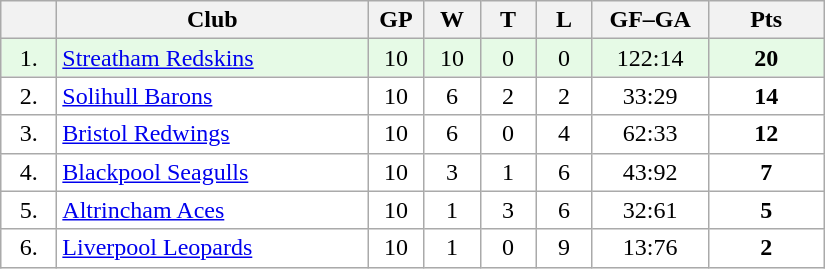<table class="wikitable">
<tr>
<th width="30"></th>
<th width="200">Club</th>
<th width="30">GP</th>
<th width="30">W</th>
<th width="30">T</th>
<th width="30">L</th>
<th width="70">GF–GA</th>
<th width="70">Pts</th>
</tr>
<tr bgcolor="#e6fae6" align="center">
<td>1.</td>
<td align="left"><a href='#'>Streatham Redskins</a></td>
<td>10</td>
<td>10</td>
<td>0</td>
<td>0</td>
<td>122:14</td>
<td><strong>20</strong></td>
</tr>
<tr bgcolor="#FFFFFF" align="center">
<td>2.</td>
<td align="left"><a href='#'>Solihull Barons</a></td>
<td>10</td>
<td>6</td>
<td>2</td>
<td>2</td>
<td>33:29</td>
<td><strong>14</strong></td>
</tr>
<tr bgcolor="#FFFFFF" align="center">
<td>3.</td>
<td align="left"><a href='#'>Bristol Redwings</a></td>
<td>10</td>
<td>6</td>
<td>0</td>
<td>4</td>
<td>62:33</td>
<td><strong>12</strong></td>
</tr>
<tr bgcolor="#FFFFFF" align="center">
<td>4.</td>
<td align="left"><a href='#'>Blackpool Seagulls</a></td>
<td>10</td>
<td>3</td>
<td>1</td>
<td>6</td>
<td>43:92</td>
<td><strong>7</strong></td>
</tr>
<tr bgcolor="#FFFFFF" align="center">
<td>5.</td>
<td align="left"><a href='#'>Altrincham Aces</a></td>
<td>10</td>
<td>1</td>
<td>3</td>
<td>6</td>
<td>32:61</td>
<td><strong>5</strong></td>
</tr>
<tr bgcolor="#FFFFFF" align="center">
<td>6.</td>
<td align="left"><a href='#'>Liverpool Leopards</a></td>
<td>10</td>
<td>1</td>
<td>0</td>
<td>9</td>
<td>13:76</td>
<td><strong>2</strong></td>
</tr>
</table>
